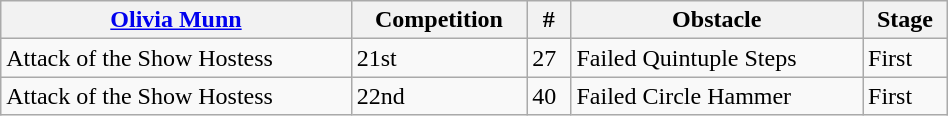<table class="wikitable" width=50%>
<tr>
<th><a href='#'>Olivia Munn</a></th>
<th>Competition</th>
<th>#</th>
<th>Obstacle</th>
<th>Stage</th>
</tr>
<tr>
<td>Attack of the Show Hostess</td>
<td>21st</td>
<td>27</td>
<td>Failed Quintuple Steps</td>
<td>First</td>
</tr>
<tr>
<td>Attack of the Show Hostess</td>
<td>22nd</td>
<td>40</td>
<td>Failed Circle Hammer</td>
<td>First</td>
</tr>
</table>
